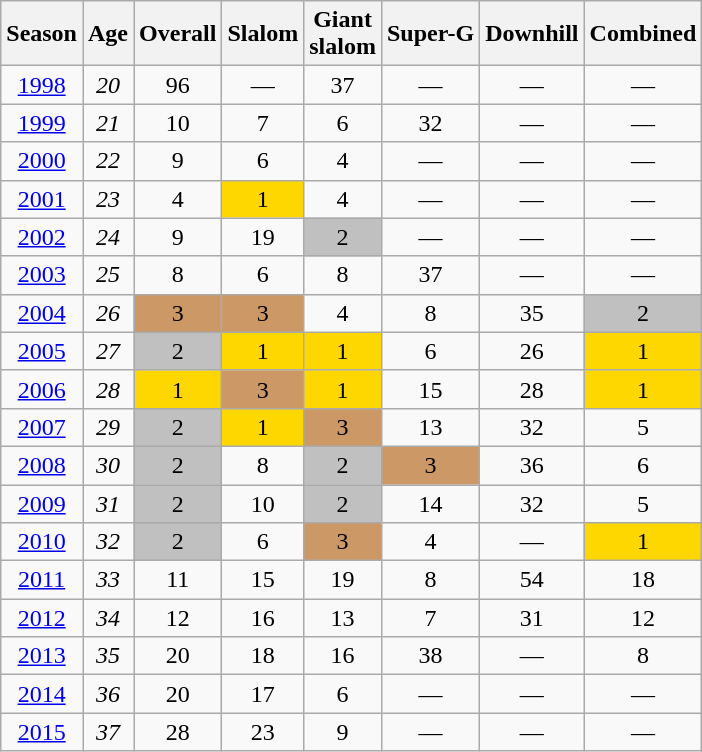<table class=wikitable style="text-align:center">
<tr>
<th>Season</th>
<th>Age</th>
<th>Overall</th>
<th>Slalom</th>
<th>Giant<br>slalom</th>
<th>Super-G</th>
<th>Downhill</th>
<th>Combined</th>
</tr>
<tr>
<td><a href='#'>1998</a></td>
<td><em>20</em></td>
<td>96</td>
<td>—</td>
<td>37</td>
<td>—</td>
<td>—</td>
<td>—</td>
</tr>
<tr>
<td><a href='#'>1999</a></td>
<td><em>21</em></td>
<td>10</td>
<td>7</td>
<td>6</td>
<td>32</td>
<td>—</td>
<td>—</td>
</tr>
<tr>
<td><a href='#'>2000</a></td>
<td><em>22</em></td>
<td>9</td>
<td>6</td>
<td>4</td>
<td>—</td>
<td>—</td>
<td>—</td>
</tr>
<tr>
<td><a href='#'>2001</a></td>
<td><em>23</em></td>
<td>4</td>
<td bgcolor="gold">1</td>
<td>4</td>
<td>—</td>
<td>—</td>
<td>—</td>
</tr>
<tr>
<td><a href='#'>2002</a></td>
<td><em>24</em></td>
<td>9</td>
<td>19</td>
<td bgcolor="silver">2</td>
<td>—</td>
<td>—</td>
<td>—</td>
</tr>
<tr>
<td><a href='#'>2003</a></td>
<td><em>25</em></td>
<td>8</td>
<td>6</td>
<td>8</td>
<td>37</td>
<td>—</td>
<td>—</td>
</tr>
<tr>
<td><a href='#'>2004</a></td>
<td><em>26</em></td>
<td bgcolor="cc9966">3</td>
<td bgcolor="cc9966">3</td>
<td>4</td>
<td>8</td>
<td>35</td>
<td bgcolor="silver">2</td>
</tr>
<tr>
<td><a href='#'>2005</a></td>
<td><em>27</em></td>
<td bgcolor="silver">2</td>
<td bgcolor="gold">1</td>
<td bgcolor="gold">1</td>
<td>6</td>
<td>26</td>
<td bgcolor="gold">1</td>
</tr>
<tr>
<td><a href='#'>2006</a></td>
<td><em>28</em></td>
<td bgcolor="gold">1</td>
<td bgcolor="cc9966">3</td>
<td bgcolor="gold">1</td>
<td>15</td>
<td>28</td>
<td bgcolor="gold">1</td>
</tr>
<tr>
<td><a href='#'>2007</a></td>
<td><em>29</em></td>
<td bgcolor="silver">2</td>
<td bgcolor="gold">1</td>
<td bgcolor="cc9966">3</td>
<td>13</td>
<td>32</td>
<td>5</td>
</tr>
<tr>
<td><a href='#'>2008</a></td>
<td><em>30</em></td>
<td bgcolor="silver">2</td>
<td>8</td>
<td bgcolor="silver">2</td>
<td bgcolor="cc9966">3</td>
<td>36</td>
<td>6</td>
</tr>
<tr>
<td><a href='#'>2009</a></td>
<td><em>31</em></td>
<td bgcolor="silver">2</td>
<td>10</td>
<td bgcolor="silver">2</td>
<td>14</td>
<td>32</td>
<td>5</td>
</tr>
<tr>
<td><a href='#'>2010</a></td>
<td><em>32</em></td>
<td bgcolor="silver">2</td>
<td>6</td>
<td bgcolor="cc9966">3</td>
<td>4</td>
<td>—</td>
<td bgcolor="gold">1</td>
</tr>
<tr>
<td><a href='#'>2011</a></td>
<td><em>33</em></td>
<td>11</td>
<td>15</td>
<td>19</td>
<td>8</td>
<td>54</td>
<td>18</td>
</tr>
<tr>
<td><a href='#'>2012</a></td>
<td><em>34</em></td>
<td>12</td>
<td>16</td>
<td>13</td>
<td>7</td>
<td>31</td>
<td>12</td>
</tr>
<tr>
<td><a href='#'>2013</a></td>
<td><em>35</em></td>
<td>20</td>
<td>18</td>
<td>16</td>
<td>38</td>
<td>—</td>
<td>8</td>
</tr>
<tr>
<td><a href='#'>2014</a></td>
<td><em>36</em></td>
<td>20</td>
<td>17</td>
<td>6</td>
<td>—</td>
<td>—</td>
<td>—</td>
</tr>
<tr>
<td><a href='#'>2015</a></td>
<td><em>37</em></td>
<td>28</td>
<td>23</td>
<td>9</td>
<td>—</td>
<td>—</td>
<td>—</td>
</tr>
</table>
